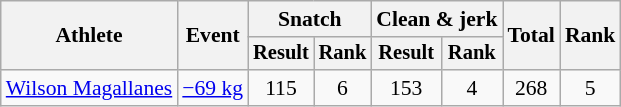<table class="wikitable" style="font-size:90%">
<tr>
<th rowspan="2">Athlete</th>
<th rowspan="2">Event</th>
<th colspan="2">Snatch</th>
<th colspan="2">Clean & jerk</th>
<th rowspan="2">Total</th>
<th rowspan="2">Rank</th>
</tr>
<tr style="font-size:95%">
<th>Result</th>
<th>Rank</th>
<th>Result</th>
<th>Rank</th>
</tr>
<tr align=center>
<td align=left><a href='#'>Wilson Magallanes</a></td>
<td align=left><a href='#'>−69 kg</a></td>
<td>115</td>
<td>6</td>
<td>153</td>
<td>4</td>
<td>268</td>
<td>5</td>
</tr>
</table>
